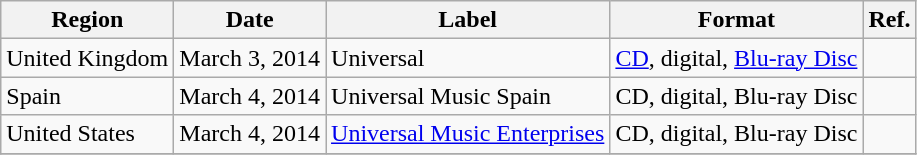<table class="wikitable">
<tr>
<th>Region</th>
<th>Date</th>
<th>Label</th>
<th>Format</th>
<th>Ref.</th>
</tr>
<tr>
<td>United Kingdom</td>
<td>March 3, 2014</td>
<td>Universal</td>
<td><a href='#'>CD</a>, digital, <a href='#'>Blu-ray Disc</a></td>
<td align="center"></td>
</tr>
<tr>
<td>Spain</td>
<td>March 4, 2014</td>
<td>Universal Music Spain</td>
<td>CD, digital, Blu-ray Disc</td>
<td align="center"></td>
</tr>
<tr>
<td>United States</td>
<td>March 4, 2014</td>
<td><a href='#'>Universal Music Enterprises</a></td>
<td>CD, digital, Blu-ray Disc</td>
<td align="center"></td>
</tr>
<tr>
</tr>
</table>
